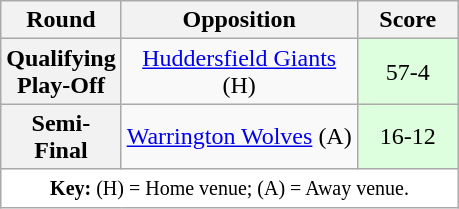<table class="wikitable plainrowheaders" style="text-align:center;margin-left:1em;">
<tr>
<th width="25">Round</th>
<th width="150">Opposition</th>
<th width="60">Score</th>
</tr>
<tr>
<th scope=row style="text-align:center">Qualifying Play-Off</th>
<td> <a href='#'>Huddersfield Giants</a> (H)</td>
<td bgcolor=DDFFDD>57-4</td>
</tr>
<tr>
<th scope=row style="text-align:center">Semi-Final</th>
<td> <a href='#'>Warrington Wolves</a> (A)</td>
<td bgcolor=DDFFDD>16-12</td>
</tr>
<tr>
<td colspan="3" style="background-color:white;"><small><strong>Key:</strong> (H) = Home venue; (A) = Away venue.</small></td>
</tr>
</table>
